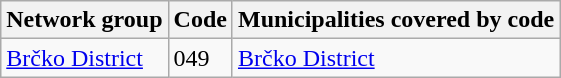<table class="wikitable">
<tr>
<th>Network group</th>
<th>Code</th>
<th>Municipalities covered by code</th>
</tr>
<tr>
<td><a href='#'>Brčko District</a></td>
<td>049</td>
<td><a href='#'>Brčko District</a></td>
</tr>
</table>
